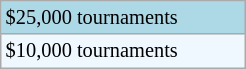<table class="wikitable"  style="font-size:85%; width:13%;">
<tr style="background:lightblue;">
<td>$25,000 tournaments</td>
</tr>
<tr style="background:#f0f8ff;">
<td>$10,000 tournaments</td>
</tr>
</table>
